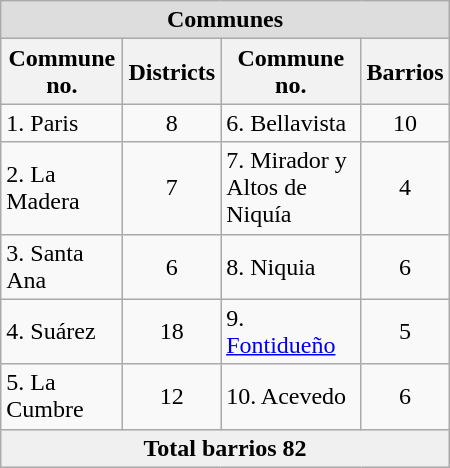<table class="wikitable" style="width:300px">
<tr>
<th colspan="4"  style="background: #DDDDDD;">Communes</th>
</tr>
<tr>
<th>Commune no.</th>
<th>Districts</th>
<th>Commune no.</th>
<th>Barrios</th>
</tr>
<tr>
<td>1. Paris</td>
<td align=center>8</td>
<td>6. Bellavista</td>
<td align=center>10</td>
</tr>
<tr>
<td>2. La Madera</td>
<td align=center>7</td>
<td>7. Mirador y Altos de Niquía</td>
<td align=center>4</td>
</tr>
<tr>
<td>3. Santa Ana</td>
<td align=center>6</td>
<td>8. Niquia</td>
<td align=center>6</td>
</tr>
<tr>
<td>4. Suárez</td>
<td align=center>18</td>
<td>9. <a href='#'>Fontidueño</a></td>
<td align=center>5</td>
</tr>
<tr>
<td>5. La Cumbre</td>
<td align=center>12</td>
<td>10. Acevedo</td>
<td align=center>6</td>
</tr>
<tr>
<th colspan="4" style="background: #F0F0F0;">Total barrios 82</th>
</tr>
</table>
